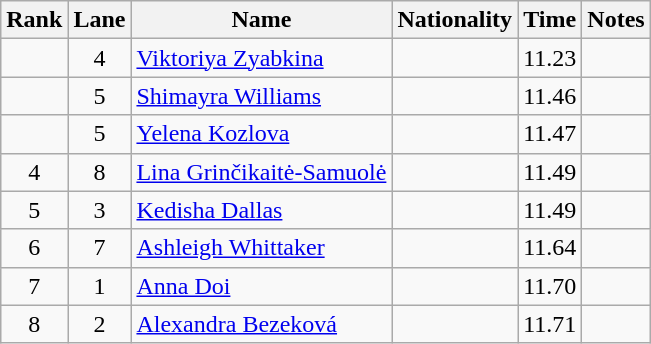<table class="wikitable sortable" style="text-align:center">
<tr>
<th>Rank</th>
<th>Lane</th>
<th>Name</th>
<th>Nationality</th>
<th>Time</th>
<th>Notes</th>
</tr>
<tr>
<td></td>
<td>4</td>
<td align=left><a href='#'>Viktoriya Zyabkina</a></td>
<td align=left></td>
<td>11.23</td>
<td></td>
</tr>
<tr>
<td></td>
<td>5</td>
<td align=left><a href='#'>Shimayra Williams</a></td>
<td align=left></td>
<td>11.46</td>
<td></td>
</tr>
<tr>
<td></td>
<td>5</td>
<td align=left><a href='#'>Yelena Kozlova</a></td>
<td align=left></td>
<td>11.47</td>
<td></td>
</tr>
<tr>
<td>4</td>
<td>8</td>
<td align=left><a href='#'>Lina Grinčikaitė-Samuolė</a></td>
<td align=left></td>
<td>11.49</td>
<td></td>
</tr>
<tr>
<td>5</td>
<td>3</td>
<td align=left><a href='#'>Kedisha Dallas</a></td>
<td align=left></td>
<td>11.49</td>
<td></td>
</tr>
<tr>
<td>6</td>
<td>7</td>
<td align=left><a href='#'>Ashleigh Whittaker</a></td>
<td align=left></td>
<td>11.64</td>
<td></td>
</tr>
<tr>
<td>7</td>
<td>1</td>
<td align=left><a href='#'>Anna Doi</a></td>
<td align=left></td>
<td>11.70</td>
<td></td>
</tr>
<tr>
<td>8</td>
<td>2</td>
<td align=left><a href='#'>Alexandra Bezeková</a></td>
<td align=left></td>
<td>11.71</td>
<td></td>
</tr>
</table>
